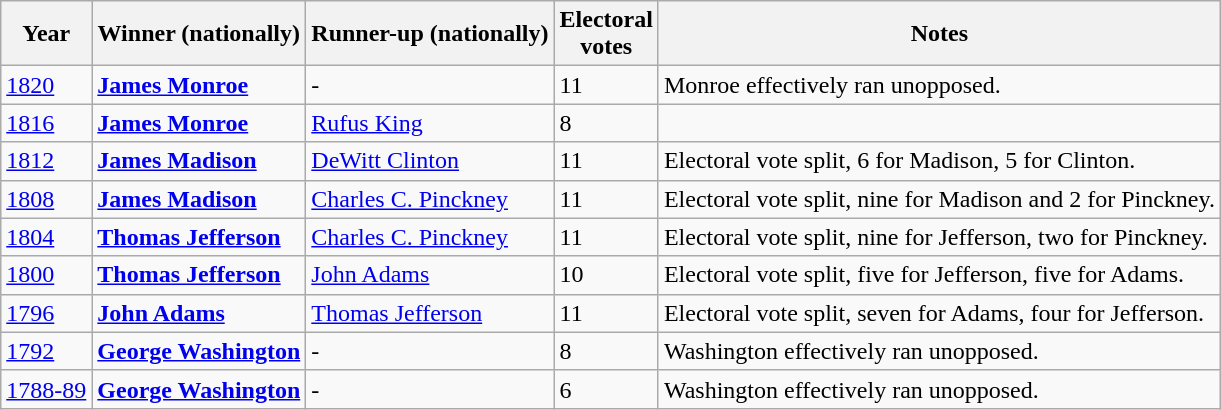<table class="wikitable sortable">
<tr>
<th data-sort-type="number">Year</th>
<th>Winner (nationally)</th>
<th>Runner-up (nationally)</th>
<th data-sort-type="number">Electoral<br>votes</th>
<th class="unsortable">Notes</th>
</tr>
<tr>
<td><a href='#'>1820</a></td>
<td><strong><a href='#'>James Monroe</a></strong></td>
<td>-</td>
<td>11</td>
<td>Monroe effectively ran unopposed.</td>
</tr>
<tr>
<td><a href='#'>1816</a></td>
<td><strong><a href='#'>James Monroe</a></strong></td>
<td><a href='#'>Rufus King</a></td>
<td>8</td>
<td></td>
</tr>
<tr>
<td><a href='#'>1812</a></td>
<td><strong><a href='#'>James Madison</a></strong></td>
<td><a href='#'>DeWitt Clinton</a></td>
<td>11</td>
<td>Electoral vote split, 6 for Madison, 5 for Clinton.</td>
</tr>
<tr>
<td><a href='#'>1808</a></td>
<td><strong><a href='#'>James Madison</a></strong></td>
<td><a href='#'>Charles C. Pinckney</a></td>
<td>11</td>
<td>Electoral vote split, nine for Madison and 2 for Pinckney.</td>
</tr>
<tr>
<td><a href='#'>1804</a></td>
<td><strong><a href='#'>Thomas Jefferson</a></strong></td>
<td><a href='#'>Charles C. Pinckney</a></td>
<td>11</td>
<td>Electoral vote split, nine for Jefferson, two for Pinckney.</td>
</tr>
<tr>
<td><a href='#'>1800</a></td>
<td><strong><a href='#'>Thomas Jefferson</a></strong></td>
<td><a href='#'>John Adams</a></td>
<td>10</td>
<td>Electoral vote split, five for Jefferson, five for Adams.</td>
</tr>
<tr>
<td><a href='#'>1796</a></td>
<td><strong><a href='#'>John Adams</a></strong></td>
<td><a href='#'>Thomas Jefferson</a></td>
<td>11</td>
<td>Electoral vote split, seven for Adams, four for Jefferson.</td>
</tr>
<tr>
<td><a href='#'>1792</a></td>
<td><strong><a href='#'>George Washington</a></strong></td>
<td>-</td>
<td>8</td>
<td>Washington effectively ran unopposed.</td>
</tr>
<tr>
<td><a href='#'>1788-89</a></td>
<td><strong><a href='#'>George Washington</a></strong></td>
<td>-</td>
<td>6</td>
<td>Washington effectively ran unopposed.</td>
</tr>
</table>
